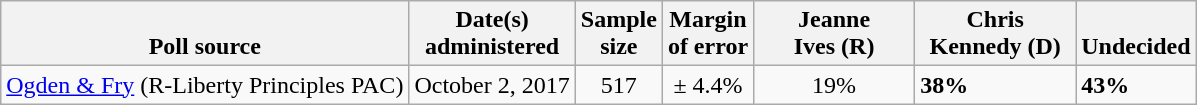<table class="wikitable">
<tr valign=bottom>
<th>Poll source</th>
<th>Date(s)<br>administered</th>
<th>Sample<br>size</th>
<th>Margin<br>of error</th>
<th style="width:100px;">Jeanne<br>Ives (R)</th>
<th style="width:100px;">Chris<br>Kennedy (D)</th>
<th>Undecided</th>
</tr>
<tr>
<td><a href='#'>Ogden & Fry</a> (R-Liberty Principles PAC)</td>
<td align=center>October 2, 2017</td>
<td align=center>517</td>
<td align=center>± 4.4%</td>
<td align=center>19%</td>
<td><strong>38%</strong></td>
<td><strong>43%</strong></td>
</tr>
</table>
